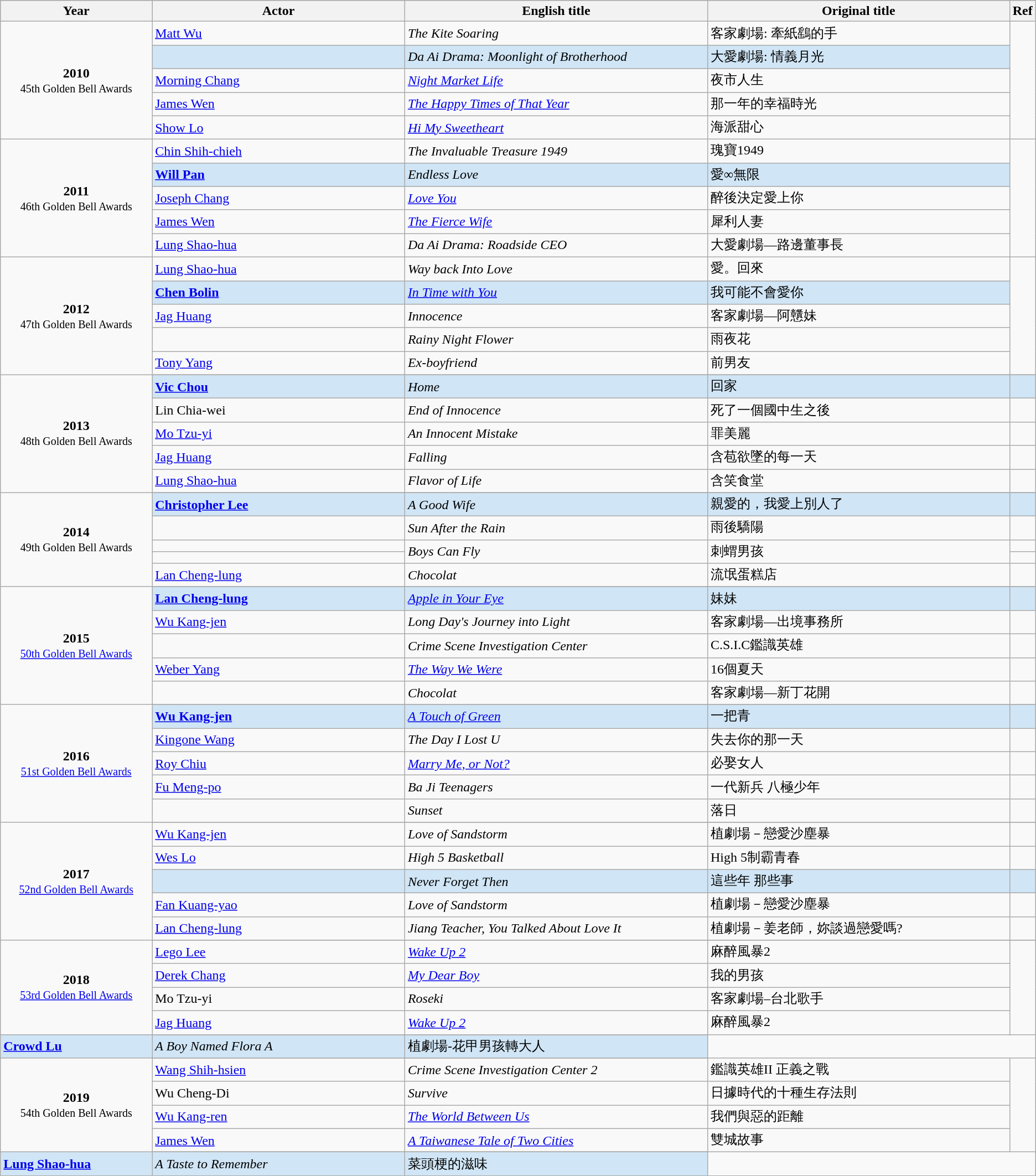<table class="wikitable">
<tr style="background:#bebebe;">
<th style="width:15%;">Year</th>
<th style="width:25%;">Actor</th>
<th style="width:30%;">English title</th>
<th style="width:30%;">Original title</th>
<th style="width:2%;">Ref</th>
</tr>
<tr>
<td rowspan=5 style="text-align:center"><strong>2010</strong> <br> <small>45th Golden Bell Awards</small></td>
<td><a href='#'>Matt Wu</a></td>
<td><em>The Kite Soaring</em></td>
<td>客家劇場: 牽紙鷂的手</td>
<td rowspan=5></td>
</tr>
<tr style="background:#d0e5f5;">
<td><strong></strong></td>
<td><em>Da Ai Drama: Moonlight of Brotherhood</em></td>
<td>大愛劇場: 情義月光</td>
</tr>
<tr>
<td><a href='#'>Morning Chang</a></td>
<td><em><a href='#'>Night Market Life</a></em></td>
<td>夜市人生</td>
</tr>
<tr>
<td><a href='#'>James Wen</a></td>
<td><em><a href='#'>The Happy Times of That Year</a></em></td>
<td>那一年的幸福時光</td>
</tr>
<tr>
<td><a href='#'>Show Lo</a></td>
<td><em><a href='#'>Hi My Sweetheart</a></em></td>
<td>海派甜心</td>
</tr>
<tr>
<td rowspan=5 style="text-align:center"><strong>2011</strong> <br> <small>46th Golden Bell Awards</small></td>
<td><a href='#'>Chin Shih-chieh</a></td>
<td><em>The Invaluable Treasure 1949</em></td>
<td>瑰寶1949</td>
<td rowspan=5></td>
</tr>
<tr style="background:#d0e5f5;">
<td><strong><a href='#'>Will Pan</a></strong></td>
<td><em>Endless Love</em></td>
<td>愛∞無限</td>
</tr>
<tr>
<td><a href='#'>Joseph Chang</a></td>
<td><em><a href='#'>Love You</a></em></td>
<td>醉後決定愛上你</td>
</tr>
<tr>
<td><a href='#'>James Wen</a></td>
<td><em><a href='#'>The Fierce Wife</a></em></td>
<td>犀利人妻</td>
</tr>
<tr>
<td><a href='#'>Lung Shao-hua</a></td>
<td><em>Da Ai Drama: Roadside CEO</em></td>
<td>大愛劇場—路邊董事長</td>
</tr>
<tr>
<td rowspan=5 style="text-align:center"><strong>2012</strong> <br> <small>47th Golden Bell Awards</small></td>
<td><a href='#'>Lung Shao-hua</a></td>
<td><em>Way back Into Love</em></td>
<td>愛。回來</td>
<td rowspan=5></td>
</tr>
<tr style="background:#d0e5f5;">
<td><strong><a href='#'>Chen Bolin</a></strong></td>
<td><em><a href='#'>In Time with You</a></em></td>
<td>我可能不會愛你</td>
</tr>
<tr>
<td><a href='#'>Jag Huang</a></td>
<td><em>Innocence</em></td>
<td>客家劇場—阿戇妹</td>
</tr>
<tr>
<td></td>
<td><em>Rainy Night Flower</em></td>
<td>雨夜花</td>
</tr>
<tr>
<td><a href='#'>Tony Yang</a></td>
<td><em>Ex-boyfriend</em></td>
<td>前男友</td>
</tr>
<tr>
<td rowspan=6 style="text-align:center"><strong>2013</strong> <br> <small>48th Golden Bell Awards</small></td>
</tr>
<tr style="background:#d0e5f5;">
<td><strong><a href='#'>Vic Chou</a></strong></td>
<td><em>Home</em></td>
<td>回家</td>
<td></td>
</tr>
<tr>
<td>Lin Chia-wei</td>
<td><em>End of Innocence</em></td>
<td>死了一個國中生之後</td>
<td></td>
</tr>
<tr>
<td><a href='#'>Mo Tzu-yi</a></td>
<td><em>An Innocent Mistake</em></td>
<td>罪美麗</td>
<td></td>
</tr>
<tr>
<td><a href='#'>Jag Huang</a></td>
<td><em>Falling</em></td>
<td>含苞欲墜的每一天</td>
<td></td>
</tr>
<tr>
<td><a href='#'>Lung Shao-hua</a></td>
<td><em>Flavor of Life</em></td>
<td>含笑食堂</td>
<td></td>
</tr>
<tr>
<td rowspan=6 style="text-align:center"><strong>2014</strong> <br> <small>49th Golden Bell Awards</small></td>
</tr>
<tr style="background:#d0e5f5;">
<td><strong><a href='#'>Christopher Lee</a></strong></td>
<td><em>A Good Wife</em></td>
<td>親愛的，我愛上別人了</td>
<td></td>
</tr>
<tr>
<td></td>
<td><em>Sun After the Rain</em></td>
<td>雨後驕陽</td>
<td></td>
</tr>
<tr>
<td></td>
<td rowspan=2><em>Boys Can Fly</em></td>
<td rowspan=2>刺蝟男孩</td>
<td></td>
</tr>
<tr>
<td></td>
<td></td>
</tr>
<tr>
<td><a href='#'>Lan Cheng-lung</a></td>
<td><em>Chocolat</em></td>
<td>流氓蛋糕店</td>
<td></td>
</tr>
<tr>
<td rowspan=6 style="text-align:center"><strong>2015</strong> <br> <small><a href='#'>50th Golden Bell Awards</a></small></td>
</tr>
<tr style="background:#d0e5f5;">
<td><strong><a href='#'>Lan Cheng-lung</a></strong></td>
<td><em><a href='#'>Apple in Your Eye</a></em></td>
<td>妹妹</td>
<td></td>
</tr>
<tr>
<td><a href='#'>Wu Kang-jen</a></td>
<td><em>Long Day's Journey into Light</em></td>
<td>客家劇場—出境事務所</td>
<td></td>
</tr>
<tr>
<td></td>
<td><em>Crime Scene Investigation Center</em></td>
<td>C.S.I.C鑑識英雄</td>
<td></td>
</tr>
<tr>
<td><a href='#'>Weber Yang</a></td>
<td><em><a href='#'>The Way We Were</a></em></td>
<td>16個夏天</td>
<td></td>
</tr>
<tr>
<td></td>
<td><em>Chocolat</em></td>
<td>客家劇場—新丁花開</td>
<td></td>
</tr>
<tr>
<td rowspan=6 style="text-align:center"><strong>2016</strong> <br> <small><a href='#'>51st Golden Bell Awards</a></small></td>
</tr>
<tr style="background:#d0e5f5;">
<td><strong><a href='#'>Wu Kang-jen</a></strong></td>
<td><em><a href='#'>A Touch of Green</a></em></td>
<td>一把青</td>
<td></td>
</tr>
<tr>
<td><a href='#'>Kingone Wang</a></td>
<td><em>The Day I Lost U</em></td>
<td>失去你的那一天</td>
<td></td>
</tr>
<tr>
<td><a href='#'>Roy Chiu</a></td>
<td><em><a href='#'>Marry Me, or Not?</a></em></td>
<td>必娶女人</td>
<td></td>
</tr>
<tr>
<td><a href='#'>Fu Meng-po</a></td>
<td><em>Ba Ji Teenagers</em></td>
<td>一代新兵 八極少年</td>
<td></td>
</tr>
<tr>
<td></td>
<td><em>Sunset</em></td>
<td>落日</td>
<td></td>
</tr>
<tr>
<td rowspan=6 style="text-align:center"><strong>2017</strong> <br> <small><a href='#'>52nd Golden Bell Awards</a></small></td>
</tr>
<tr>
<td><a href='#'>Wu Kang-jen</a></td>
<td><em>Love of Sandstorm</em></td>
<td>植劇場－戀愛沙塵暴</td>
<td></td>
</tr>
<tr>
<td><a href='#'>Wes Lo</a></td>
<td><em>High 5 Basketball</em></td>
<td>High 5制霸青春</td>
<td></td>
</tr>
<tr style="background:#d0e5f5;">
<td><strong></strong></td>
<td><em>Never Forget Then</em></td>
<td>這些年 那些事</td>
<td></td>
</tr>
<tr>
<td><a href='#'>Fan Kuang-yao</a></td>
<td><em>Love of Sandstorm</em></td>
<td>植劇場－戀愛沙塵暴</td>
<td></td>
</tr>
<tr>
<td><a href='#'>Lan Cheng-lung</a></td>
<td><em>Jiang Teacher, You Talked About Love It</em></td>
<td>植劇場－姜老師，妳談過戀愛嗎?</td>
<td></td>
</tr>
<tr>
<td rowspan=6 style="text-align:center"><strong>2018</strong> <br> <small><a href='#'>53rd Golden Bell Awards</a></small></td>
</tr>
<tr>
<td><a href='#'>Lego Lee</a></td>
<td><em><a href='#'>Wake Up 2</a></em></td>
<td>麻醉風暴2</td>
<td rowspan=5></td>
</tr>
<tr>
<td><a href='#'>Derek Chang</a></td>
<td><em><a href='#'>My Dear Boy</a></em></td>
<td>我的男孩</td>
</tr>
<tr>
<td>Mo Tzu-yi</td>
<td><em>Roseki</em></td>
<td>客家劇場–台北歌手</td>
</tr>
<tr>
<td><a href='#'>Jag Huang</a></td>
<td><em><a href='#'>Wake Up 2</a></em></td>
<td>麻醉風暴2</td>
</tr>
<tr>
</tr>
<tr style="background:#d0e5f5;">
<td><strong><a href='#'>Crowd Lu</a></strong></td>
<td><em>A Boy Named Flora A</em></td>
<td>植劇場-花甲男孩轉大人</td>
</tr>
<tr>
<td rowspan=6 style="text-align:center"><strong>2019</strong> <br> <small>54th Golden Bell Awards</small></td>
</tr>
<tr>
<td><a href='#'>Wang Shih-hsien</a></td>
<td><em>Crime Scene Investigation Center 2</em></td>
<td>鑑識英雄II 正義之戰</td>
<td rowspan=5></td>
</tr>
<tr>
<td>Wu Cheng-Di</td>
<td><em>Survive	</em></td>
<td>日據時代的十種生存法則</td>
</tr>
<tr>
<td><a href='#'>Wu Kang-ren</a></td>
<td><em><a href='#'>The World Between Us</a></em></td>
<td>我們與惡的距離</td>
</tr>
<tr>
<td><a href='#'>James Wen</a></td>
<td><em><a href='#'>A Taiwanese Tale of Two Cities</a></em></td>
<td>雙城故事</td>
</tr>
<tr>
</tr>
<tr style="background:#d0e5f5;">
<td><strong><a href='#'>Lung Shao-hua</a></strong></td>
<td><em>A Taste to Remember</em></td>
<td>菜頭梗的滋味</td>
</tr>
</table>
